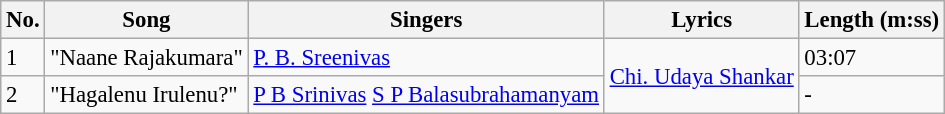<table class="wikitable" style="font-size:95%;">
<tr>
<th>No.</th>
<th>Song</th>
<th>Singers</th>
<th>Lyrics</th>
<th>Length (m:ss)</th>
</tr>
<tr>
<td>1</td>
<td>"Naane Rajakumara"</td>
<td><a href='#'>P. B. Sreenivas</a></td>
<td ROWSPAN=2><a href='#'>Chi. Udaya Shankar</a></td>
<td>03:07</td>
</tr>
<tr>
<td>2</td>
<td>"Hagalenu Irulenu?"</td>
<td><a href='#'>P B Srinivas</a> <a href='#'>S P Balasubrahamanyam</a></td>
<td>-</td>
</tr>
</table>
